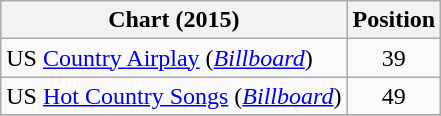<table class="wikitable">
<tr>
<th scope="col">Chart (2015)</th>
<th scope="col">Position</th>
</tr>
<tr>
<td>US <a href='#'>Country Airplay</a> (<em><a href='#'>Billboard</a></em>)</td>
<td align="center">39</td>
</tr>
<tr>
<td>US <a href='#'>Hot Country Songs</a> (<em><a href='#'>Billboard</a></em>)</td>
<td align="center">49</td>
</tr>
<tr>
</tr>
</table>
